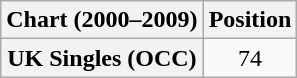<table class="wikitable plainrowheaders" style="text-align:center">
<tr>
<th scope="col">Chart (2000–2009)</th>
<th scope="col">Position</th>
</tr>
<tr>
<th scope="row">UK Singles (OCC)</th>
<td>74</td>
</tr>
</table>
